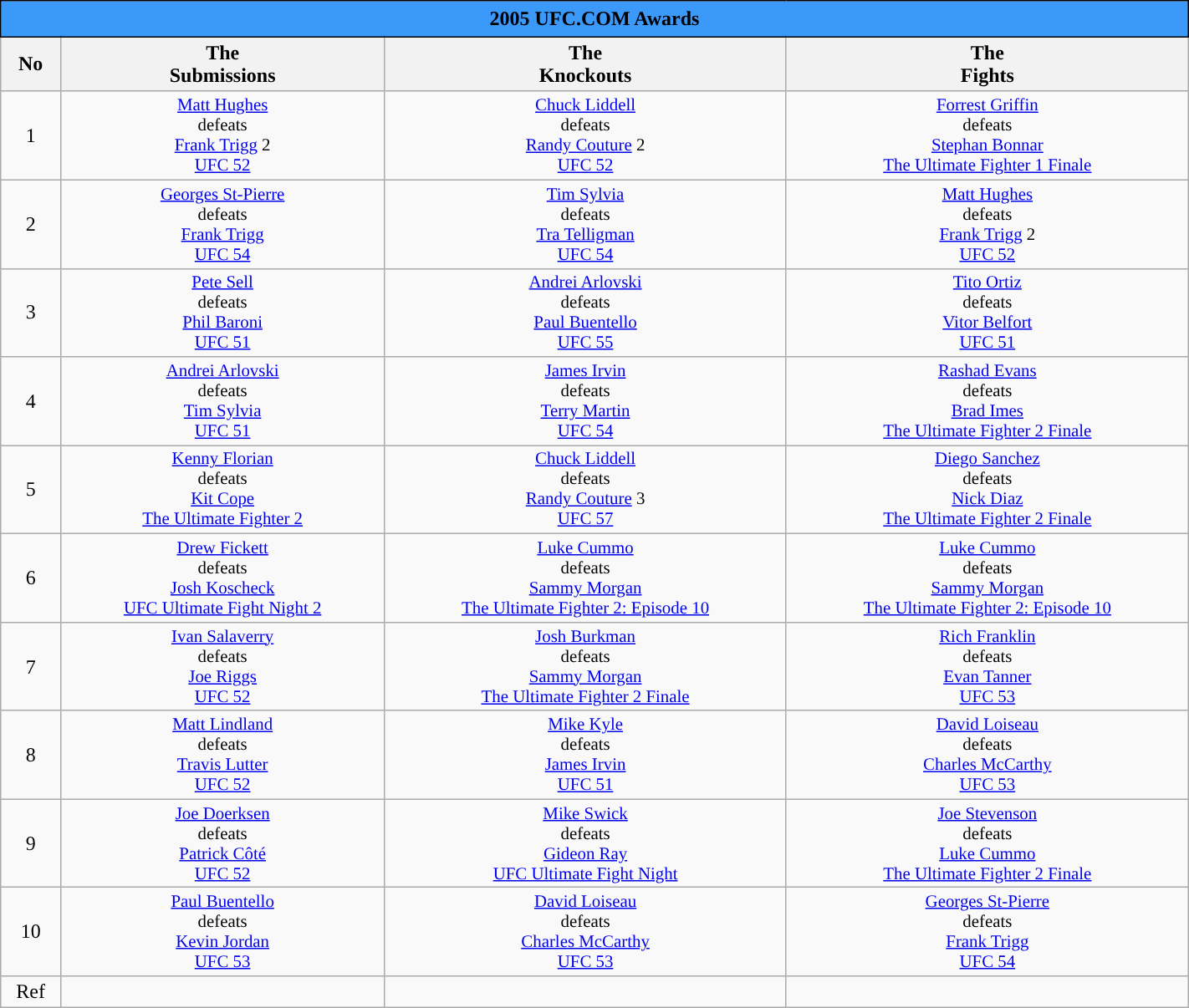<table class="wikitable" width="75%" style="text-align:Center">
<tr>
<th colspan="6" style="border: 1px solid black; padding: 5px; background: #3B99FA;">2005 UFC.COM Awards</th>
</tr>
<tr>
<th>No</th>
<th>The<br>Submissions</th>
<th>The<br>Knockouts</th>
<th>The<br>Fights</th>
</tr>
<tr>
<td>1</td>
<td style="font-size:87%"><a href='#'>Matt Hughes</a><br> defeats <br><a href='#'>Frank Trigg</a> 2<br><a href='#'>UFC 52</a></td>
<td style="font-size:87%"><a href='#'>Chuck Liddell</a><br> defeats  <br><a href='#'>Randy Couture</a> 2<br><a href='#'>UFC 52</a></td>
<td style="font-size:87%"><a href='#'>Forrest Griffin</a><br> defeats  <br><a href='#'>Stephan Bonnar</a><br><a href='#'>The Ultimate Fighter 1 Finale</a></td>
</tr>
<tr>
<td>2</td>
<td style="font-size:87%"><a href='#'>Georges St-Pierre</a><br> defeats <br><a href='#'>Frank Trigg</a><br><a href='#'>UFC 54</a></td>
<td style="font-size:87%"><a href='#'>Tim Sylvia</a><br> defeats <br><a href='#'>Tra Telligman</a><br><a href='#'>UFC 54</a></td>
<td style="font-size:87%"><a href='#'>Matt Hughes</a><br> defeats <br><a href='#'>Frank Trigg</a> 2<br><a href='#'>UFC 52</a></td>
</tr>
<tr>
<td>3</td>
<td style="font-size:87%"><a href='#'>Pete Sell</a><br> defeats  <br><a href='#'>Phil Baroni</a><br><a href='#'>UFC 51</a></td>
<td style="font-size:87%"><a href='#'>Andrei Arlovski</a><br> defeats <br><a href='#'>Paul Buentello</a><br><a href='#'>UFC 55</a></td>
<td style="font-size:87%"><a href='#'>Tito Ortiz</a><br> defeats <br><a href='#'>Vitor Belfort</a><br><a href='#'>UFC 51</a></td>
</tr>
<tr>
<td>4</td>
<td style="font-size:87%"><a href='#'>Andrei Arlovski</a><br> defeats <br><a href='#'>Tim Sylvia</a><br><a href='#'>UFC 51</a></td>
<td style="font-size:87%"><a href='#'>James Irvin</a><br> defeats <br><a href='#'>Terry Martin</a><br><a href='#'>UFC 54</a></td>
<td style="font-size:87%"><a href='#'>Rashad Evans</a><br> defeats <br><a href='#'>Brad Imes</a><br><a href='#'>The Ultimate Fighter 2 Finale</a></td>
</tr>
<tr>
<td>5</td>
<td style="font-size:87%"><a href='#'>Kenny Florian</a><br> defeats <br><a href='#'>Kit Cope</a><br><a href='#'>The Ultimate Fighter 2</a></td>
<td style="font-size:87%"><a href='#'>Chuck Liddell</a> <br> defeats <br> <a href='#'>Randy Couture</a> 3 <br> <a href='#'>UFC 57</a></td>
<td style="font-size:87%"><a href='#'>Diego Sanchez</a><br> defeats <br>  <a href='#'>Nick Diaz</a><br><a href='#'>The Ultimate Fighter 2 Finale</a></td>
</tr>
<tr>
<td>6</td>
<td style="font-size:87%"><a href='#'>Drew Fickett</a><br> defeats <br> <a href='#'>Josh Koscheck</a><br><a href='#'>UFC Ultimate Fight Night 2</a></td>
<td style="font-size:87%"><a href='#'>Luke Cummo</a><br> defeats <br><a href='#'>Sammy Morgan</a><br><a href='#'>The Ultimate Fighter 2: Episode 10</a></td>
<td style="font-size:87%"><a href='#'>Luke Cummo</a><br> defeats <br><a href='#'>Sammy Morgan</a><br><a href='#'>The Ultimate Fighter 2: Episode 10</a></td>
</tr>
<tr>
<td>7</td>
<td style="font-size:87%"><a href='#'>Ivan Salaverry</a><br> defeats <br><a href='#'>Joe Riggs</a><br><a href='#'>UFC 52</a></td>
<td style="font-size:87%"><a href='#'>Josh Burkman</a><br> defeats <br><a href='#'>Sammy Morgan</a><br><a href='#'>The Ultimate Fighter 2 Finale</a></td>
<td style="font-size:87%"><a href='#'>Rich Franklin</a><br> defeats <br><a href='#'>Evan Tanner</a><br><a href='#'>UFC 53</a></td>
</tr>
<tr>
<td>8</td>
<td style="font-size:87%"><a href='#'>Matt Lindland</a><br> defeats <br><a href='#'>Travis Lutter</a><br><a href='#'>UFC 52</a></td>
<td style="font-size:87%"><a href='#'>Mike Kyle</a><br> defeats <br><a href='#'>James Irvin</a><br><a href='#'>UFC 51</a></td>
<td style="font-size:87%"><a href='#'>David Loiseau</a><br> defeats <br><a href='#'>Charles McCarthy</a><br><a href='#'>UFC 53</a></td>
</tr>
<tr>
<td>9</td>
<td style="font-size:87%"><a href='#'>Joe Doerksen</a> <br> defeats <br> <a href='#'>Patrick Côté</a><br><a href='#'>UFC 52</a></td>
<td style="font-size:87%"><a href='#'>Mike Swick</a> <br> defeats <br><a href='#'>Gideon Ray</a><br><a href='#'>UFC Ultimate Fight Night</a></td>
<td style="font-size:87%"><a href='#'>Joe Stevenson</a><br> defeats <br><a href='#'>Luke Cummo</a><br><a href='#'>The Ultimate Fighter 2 Finale</a></td>
</tr>
<tr>
<td>10</td>
<td style="font-size:87%"><a href='#'>Paul Buentello</a><br> defeats <br><a href='#'>Kevin Jordan</a><br><a href='#'>UFC 53</a></td>
<td style="font-size:87%"><a href='#'>David Loiseau</a><br> defeats <br><a href='#'>Charles McCarthy</a><br><a href='#'>UFC 53</a></td>
<td style="font-size:87%"><a href='#'>Georges St-Pierre</a><br> defeats <br><a href='#'>Frank Trigg</a><br><a href='#'>UFC 54</a></td>
</tr>
<tr>
<td>Ref</td>
<td></td>
<td></td>
<td></td>
</tr>
</table>
